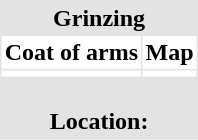<table border="0" cellpadding="2" cellspacing="1" align="right" style="margin-left:1em; background:#e3e3e3;">
<tr>
<th colspan="2">Grinzing</th>
</tr>
<tr bgcolor="#FFFFFF">
<th>Coat of arms</th>
<th>Map</th>
</tr>
<tr --- bgcolor="#FFFFFF">
<td></td>
<td></td>
</tr>
<tr>
<th colspan=2><br>Location: </th>
</tr>
</table>
